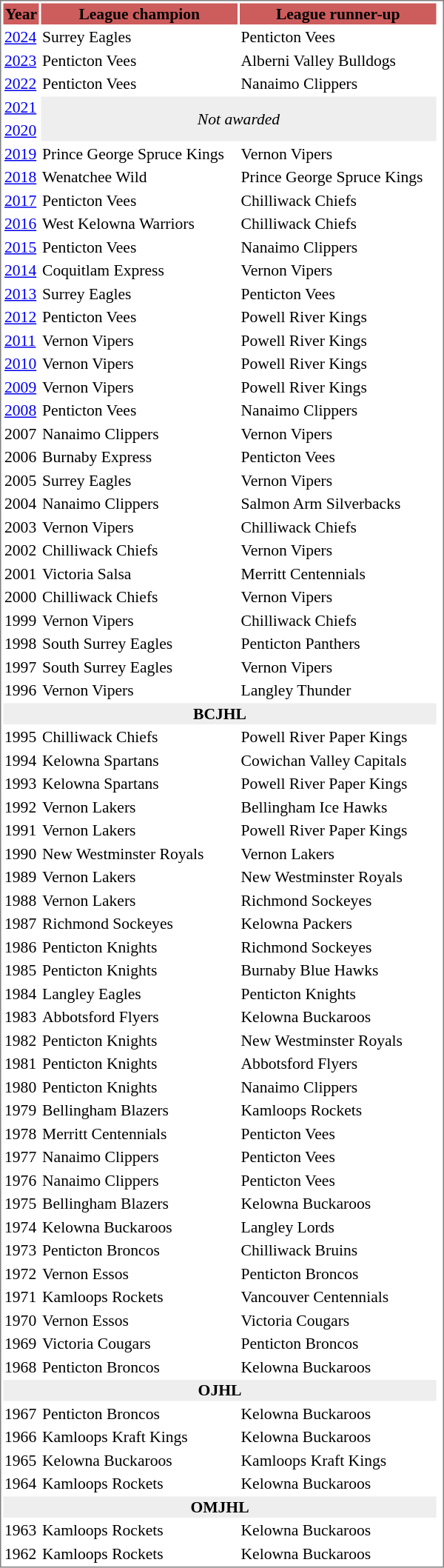<table cellpadding="1" style="font-size: 90%; border: 1px solid gray;">
<tr align="center">
<th style="background: #CD5C5C;" width="30">Year</th>
<th style="background: #CD5C5C;" width="175">League champion</th>
<th style="background: #CD5C5C;" width="175">League runner-up</th>
</tr>
<tr>
<td><a href='#'>2024</a></td>
<td>Surrey Eagles</td>
<td>Penticton Vees</td>
</tr>
<tr>
<td><a href='#'>2023</a></td>
<td>Penticton Vees</td>
<td>Alberni Valley Bulldogs</td>
</tr>
<tr>
<td><a href='#'>2022</a></td>
<td>Penticton Vees</td>
<td>Nanaimo Clippers</td>
</tr>
<tr>
<td><a href='#'>2021</a></td>
<td bgcolor="eeeeee"; align="center"; colspan="2"; rowspan="2"><em>Not awarded</em> </td>
</tr>
<tr>
<td><a href='#'>2020</a></td>
<td></td>
</tr>
<tr>
<td><a href='#'>2019</a></td>
<td>Prince George Spruce Kings</td>
<td>Vernon Vipers</td>
</tr>
<tr>
<td><a href='#'>2018</a></td>
<td>Wenatchee Wild</td>
<td>Prince George Spruce Kings</td>
</tr>
<tr>
<td><a href='#'>2017</a></td>
<td>Penticton Vees</td>
<td>Chilliwack Chiefs</td>
</tr>
<tr>
<td><a href='#'>2016</a></td>
<td>West Kelowna Warriors</td>
<td>Chilliwack Chiefs</td>
</tr>
<tr>
<td><a href='#'>2015</a></td>
<td>Penticton Vees</td>
<td>Nanaimo Clippers</td>
</tr>
<tr>
<td><a href='#'>2014</a></td>
<td>Coquitlam Express</td>
<td>Vernon Vipers</td>
</tr>
<tr>
<td><a href='#'>2013</a></td>
<td>Surrey Eagles</td>
<td>Penticton Vees</td>
</tr>
<tr>
<td><a href='#'>2012</a></td>
<td>Penticton Vees</td>
<td>Powell River Kings</td>
</tr>
<tr>
<td><a href='#'>2011</a></td>
<td>Vernon Vipers</td>
<td>Powell River Kings</td>
</tr>
<tr>
<td><a href='#'>2010</a></td>
<td>Vernon Vipers</td>
<td>Powell River Kings</td>
</tr>
<tr>
<td><a href='#'>2009</a></td>
<td>Vernon Vipers</td>
<td>Powell River Kings</td>
</tr>
<tr>
<td><a href='#'>2008</a></td>
<td>Penticton Vees</td>
<td>Nanaimo Clippers</td>
</tr>
<tr>
<td>2007</td>
<td>Nanaimo Clippers</td>
<td>Vernon Vipers</td>
</tr>
<tr>
<td>2006</td>
<td>Burnaby Express</td>
<td>Penticton Vees</td>
</tr>
<tr>
<td>2005</td>
<td>Surrey Eagles</td>
<td>Vernon Vipers</td>
</tr>
<tr>
<td>2004</td>
<td>Nanaimo Clippers</td>
<td>Salmon Arm Silverbacks</td>
</tr>
<tr>
<td>2003</td>
<td>Vernon Vipers</td>
<td>Chilliwack Chiefs</td>
</tr>
<tr>
<td>2002</td>
<td>Chilliwack Chiefs</td>
<td>Vernon Vipers</td>
</tr>
<tr>
<td>2001</td>
<td>Victoria Salsa</td>
<td>Merritt Centennials</td>
</tr>
<tr>
<td>2000</td>
<td>Chilliwack Chiefs</td>
<td>Vernon Vipers</td>
</tr>
<tr>
<td>1999</td>
<td>Vernon Vipers</td>
<td>Chilliwack Chiefs</td>
</tr>
<tr>
<td>1998</td>
<td>South Surrey Eagles</td>
<td>Penticton Panthers</td>
</tr>
<tr>
<td>1997</td>
<td>South Surrey Eagles</td>
<td>Vernon Vipers</td>
</tr>
<tr>
<td>1996</td>
<td>Vernon Vipers</td>
<td>Langley Thunder</td>
</tr>
<tr>
<th bgcolor="eeeeee"; align="center"; colspan="3">BCJHL</th>
</tr>
<tr>
<td>1995</td>
<td>Chilliwack Chiefs</td>
<td>Powell River Paper Kings</td>
</tr>
<tr>
<td>1994</td>
<td>Kelowna Spartans</td>
<td>Cowichan Valley Capitals</td>
</tr>
<tr>
<td>1993</td>
<td>Kelowna Spartans</td>
<td>Powell River Paper Kings</td>
</tr>
<tr>
<td>1992</td>
<td>Vernon Lakers</td>
<td>Bellingham Ice Hawks</td>
</tr>
<tr>
<td>1991</td>
<td>Vernon Lakers</td>
<td>Powell River Paper Kings</td>
</tr>
<tr>
<td>1990</td>
<td>New Westminster Royals</td>
<td>Vernon Lakers</td>
</tr>
<tr>
<td>1989</td>
<td>Vernon Lakers</td>
<td>New Westminster Royals</td>
</tr>
<tr>
<td>1988</td>
<td>Vernon Lakers</td>
<td>Richmond Sockeyes</td>
</tr>
<tr>
<td>1987</td>
<td>Richmond Sockeyes</td>
<td>Kelowna Packers</td>
</tr>
<tr>
<td>1986</td>
<td>Penticton Knights</td>
<td>Richmond Sockeyes</td>
</tr>
<tr>
<td>1985</td>
<td>Penticton Knights</td>
<td>Burnaby Blue Hawks</td>
</tr>
<tr>
<td>1984</td>
<td>Langley Eagles</td>
<td>Penticton Knights</td>
</tr>
<tr>
<td>1983</td>
<td>Abbotsford Flyers</td>
<td>Kelowna Buckaroos</td>
</tr>
<tr>
<td>1982</td>
<td>Penticton Knights</td>
<td>New Westminster Royals</td>
</tr>
<tr>
<td>1981</td>
<td>Penticton Knights</td>
<td>Abbotsford Flyers</td>
</tr>
<tr>
<td>1980</td>
<td>Penticton Knights</td>
<td>Nanaimo Clippers</td>
</tr>
<tr>
<td>1979</td>
<td>Bellingham Blazers</td>
<td>Kamloops Rockets</td>
</tr>
<tr>
<td>1978</td>
<td>Merritt Centennials</td>
<td>Penticton Vees</td>
</tr>
<tr>
<td>1977</td>
<td>Nanaimo Clippers</td>
<td>Penticton Vees</td>
</tr>
<tr>
<td>1976</td>
<td>Nanaimo Clippers</td>
<td>Penticton Vees</td>
</tr>
<tr>
<td>1975</td>
<td>Bellingham Blazers</td>
<td>Kelowna Buckaroos</td>
</tr>
<tr>
<td>1974</td>
<td>Kelowna Buckaroos</td>
<td>Langley Lords</td>
</tr>
<tr>
<td>1973</td>
<td>Penticton Broncos</td>
<td>Chilliwack Bruins</td>
</tr>
<tr>
<td>1972</td>
<td>Vernon Essos</td>
<td>Penticton Broncos</td>
</tr>
<tr>
<td>1971</td>
<td>Kamloops Rockets</td>
<td>Vancouver Centennials</td>
</tr>
<tr>
<td>1970</td>
<td>Vernon Essos</td>
<td>Victoria Cougars</td>
</tr>
<tr>
<td>1969</td>
<td>Victoria Cougars</td>
<td>Penticton Broncos</td>
</tr>
<tr>
<td>1968</td>
<td>Penticton Broncos</td>
<td>Kelowna Buckaroos</td>
</tr>
<tr>
<th bgcolor="eeeeee"; align="center"; colspan="3">OJHL</th>
</tr>
<tr>
<td>1967</td>
<td>Penticton Broncos</td>
<td>Kelowna Buckaroos</td>
</tr>
<tr>
<td>1966</td>
<td>Kamloops Kraft Kings</td>
<td>Kelowna Buckaroos</td>
</tr>
<tr>
<td>1965</td>
<td>Kelowna Buckaroos</td>
<td>Kamloops Kraft Kings</td>
</tr>
<tr>
<td>1964</td>
<td>Kamloops Rockets</td>
<td>Kelowna Buckaroos</td>
</tr>
<tr>
<th bgcolor="eeeeee"; align="center"; colspan="3">OMJHL</th>
</tr>
<tr>
<td>1963</td>
<td>Kamloops Rockets</td>
<td>Kelowna Buckaroos</td>
</tr>
<tr>
<td>1962</td>
<td>Kamloops Rockets</td>
<td>Kelowna Buckaroos</td>
</tr>
</table>
